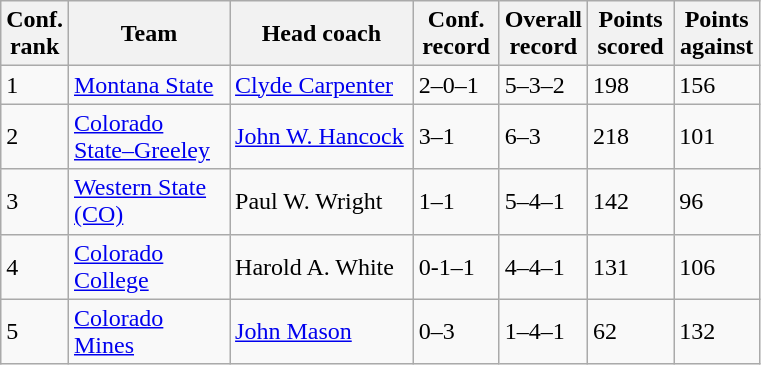<table class="sortable wikitable".>
<tr>
<th width="25">Conf. rank</th>
<th width="100">Team</th>
<th width="115">Head coach</th>
<th width="50">Conf. record</th>
<th width="50">Overall record</th>
<th width="50">Points scored</th>
<th width="50">Points against</th>
</tr>
<tr align="left" bgcolor="">
<td>1</td>
<td><a href='#'>Montana State</a></td>
<td><a href='#'>Clyde Carpenter</a></td>
<td>2–0–1</td>
<td>5–3–2</td>
<td>198</td>
<td>156</td>
</tr>
<tr align="left" bgcolor="">
<td>2</td>
<td><a href='#'>Colorado State–Greeley</a></td>
<td><a href='#'>John W. Hancock</a></td>
<td>3–1</td>
<td>6–3</td>
<td>218</td>
<td>101</td>
</tr>
<tr align="left" bgcolor="">
<td>3</td>
<td><a href='#'>Western State (CO)</a></td>
<td>Paul W. Wright</td>
<td>1–1</td>
<td>5–4–1</td>
<td>142</td>
<td>96</td>
</tr>
<tr align="left" bgcolor="">
<td>4</td>
<td><a href='#'>Colorado College</a></td>
<td>Harold A. White</td>
<td>0-1–1</td>
<td>4–4–1</td>
<td>131</td>
<td>106</td>
</tr>
<tr align="left" bgcolor="">
<td>5</td>
<td><a href='#'>Colorado Mines</a></td>
<td><a href='#'>John Mason</a></td>
<td>0–3</td>
<td>1–4–1</td>
<td>62</td>
<td>132</td>
</tr>
</table>
